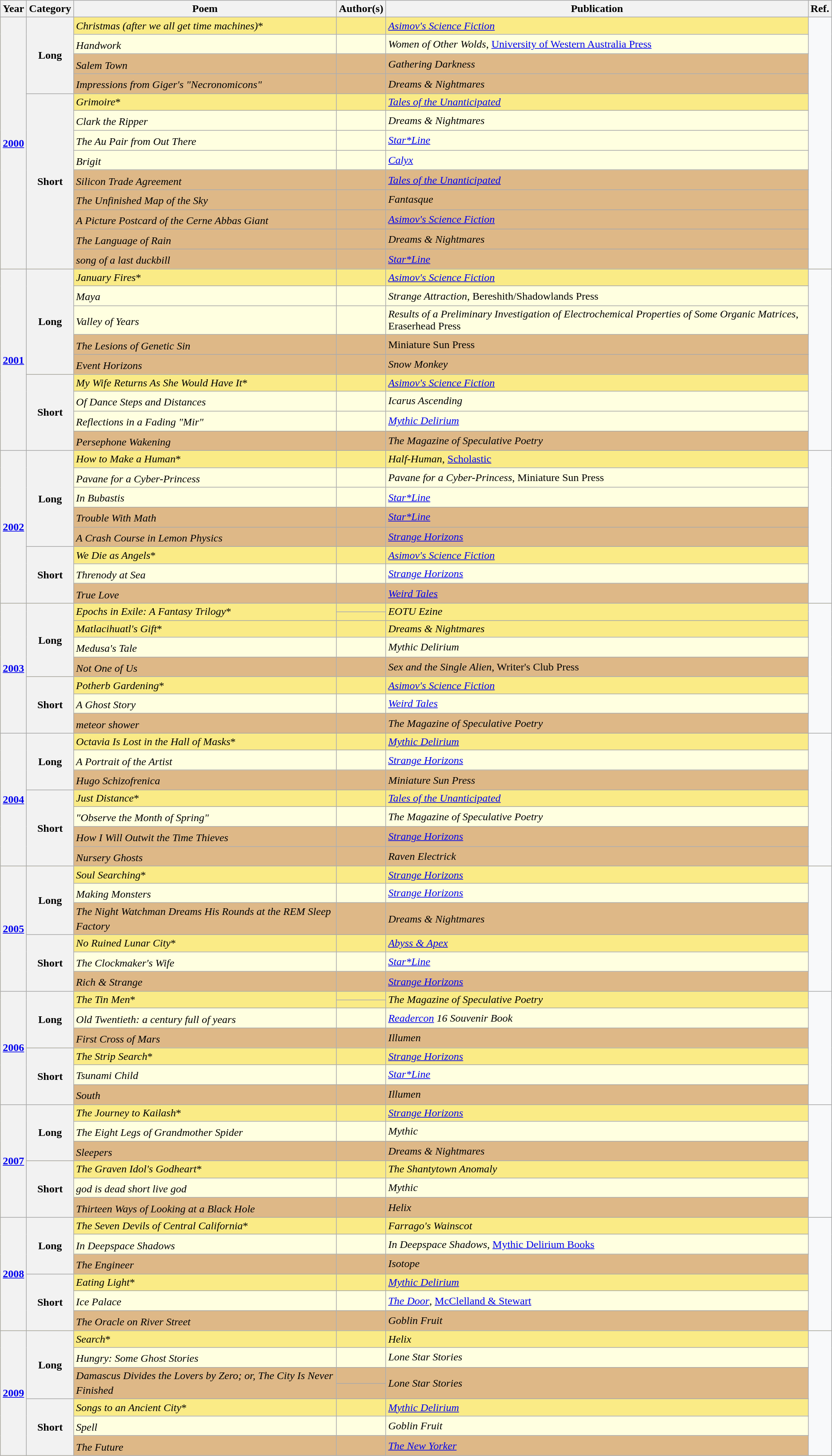<table class="sortable wikitable">
<tr>
<th>Year</th>
<th>Category</th>
<th>Poem</th>
<th>Author(s)</th>
<th>Publication</th>
<th class="unsortable">Ref.</th>
</tr>
<tr bgcolor=#FAEB86>
<th scope="rowgroup" align="center" rowspan="13"><a href='#'>2000</a></th>
<th scope="rowgroup" align="center" rowspan="4">Long</th>
<td><em>Christmas (after we all get time machines)</em>*</td>
<td></td>
<td><em><a href='#'>Asimov's Science Fiction</a></em></td>
<td rowspan="13" bgcolor=#F8F9FA></td>
</tr>
<tr bgcolor=lightyellow>
<td><em>Handwork</em><sup></sup></td>
<td></td>
<td><em>Women of Other Wolds</em>, <a href='#'>University of Western Australia Press</a></td>
</tr>
<tr bgcolor=BurlyWood>
<td><em>Salem Town</em><sup></sup></td>
<td></td>
<td><em>Gathering Darkness</em></td>
</tr>
<tr bgcolor=BurlyWood>
<td><em>Impressions from Giger's "Necronomicons"</em><sup></sup></td>
<td></td>
<td><em>Dreams & Nightmares</em></td>
</tr>
<tr bgcolor=#FAEB86>
<th scope="rowgroup" align="center" rowspan="9">Short</th>
<td><em>Grimoire</em>*</td>
<td></td>
<td><em><a href='#'>Tales of the Unanticipated</a></em></td>
</tr>
<tr bgcolor=lightyellow>
<td><em>Clark the Ripper</em><sup></sup></td>
<td></td>
<td><em>Dreams & Nightmares</em></td>
</tr>
<tr bgcolor=lightyellow>
<td><em>The Au Pair from Out There</em><sup></sup></td>
<td></td>
<td><em><a href='#'>Star*Line</a></em></td>
</tr>
<tr bgcolor=lightyellow>
<td><em>Brigit</em><sup></sup></td>
<td></td>
<td><em><a href='#'>Calyx</a></em></td>
</tr>
<tr bgcolor=BurlyWood>
<td><em>Silicon Trade Agreement</em><sup></sup></td>
<td></td>
<td><em><a href='#'>Tales of the Unanticipated</a></em></td>
</tr>
<tr bgcolor=BurlyWood>
<td><em>The Unfinished Map of the Sky</em><sup></sup></td>
<td></td>
<td><em>Fantasque</em></td>
</tr>
<tr bgcolor=BurlyWood>
<td><em>A Picture Postcard of the Cerne Abbas Giant</em><sup></sup></td>
<td></td>
<td><em><a href='#'>Asimov's Science Fiction</a></em></td>
</tr>
<tr bgcolor=BurlyWood>
<td><em>The Language of Rain</em><sup></sup></td>
<td></td>
<td><em>Dreams & Nightmares</em></td>
</tr>
<tr bgcolor=BurlyWood>
<td><em>song of a last duckbill</em><sup></sup></td>
<td></td>
<td><em><a href='#'>Star*Line</a></em></td>
</tr>
<tr bgcolor=#FAEB86>
<th scope="rowgroup" align="center" rowspan="9"><a href='#'>2001</a></th>
<th scope="rowgroup" align="center" rowspan="5">Long</th>
<td><em>January Fires</em>*</td>
<td></td>
<td><em><a href='#'>Asimov's Science Fiction</a></em></td>
<td rowspan="9" bgcolor=#F8F9FA></td>
</tr>
<tr bgcolor=lightyellow>
<td><em>Maya</em><sup></sup></td>
<td></td>
<td><em>Strange Attraction</em>, Bereshith/Shadowlands Press</td>
</tr>
<tr bgcolor=lightyellow>
<td><em>Valley of Years</em><sup></sup></td>
<td></td>
<td><em>Results of a Preliminary Investigation of Electrochemical Properties of Some Organic Matrices</em>, Eraserhead Press</td>
</tr>
<tr bgcolor=BurlyWood>
<td><em>The Lesions of Genetic Sin</em><sup></sup></td>
<td></td>
<td>Miniature Sun Press</td>
</tr>
<tr bgcolor=BurlyWood>
<td><em>Event Horizons</em><sup></sup></td>
<td></td>
<td><em>Snow Monkey</em></td>
</tr>
<tr bgcolor=#FAEB86>
<th scope="rowgroup" align="center" rowspan="4">Short</th>
<td><em>My Wife Returns As She Would Have It</em>*</td>
<td></td>
<td><em><a href='#'>Asimov's Science Fiction</a></em></td>
</tr>
<tr bgcolor=lightyellow>
<td><em>Of Dance Steps and Distances</em><sup></sup></td>
<td></td>
<td><em>Icarus Ascending</em></td>
</tr>
<tr bgcolor=lightyellow>
<td><em>Reflections in a Fading "Mir"</em><sup></sup></td>
<td></td>
<td><em><a href='#'>Mythic Delirium</a></em></td>
</tr>
<tr bgcolor=BurlyWood>
<td><em>Persephone Wakening</em><sup></sup></td>
<td></td>
<td><em>The Magazine of Speculative Poetry</em></td>
</tr>
<tr bgcolor=#FAEB86>
<th scope="rowgroup" align="center" rowspan="8"><a href='#'>2002</a></th>
<th scope="rowgroup" align="center" rowspan="5">Long</th>
<td><em>How to Make a Human</em>*</td>
<td></td>
<td><em>Half-Human</em>, <a href='#'>Scholastic</a></td>
<td rowspan="8" bgcolor=#F8F9FA></td>
</tr>
<tr bgcolor=lightyellow>
<td><em>Pavane for a Cyber-Princess</em><sup></sup></td>
<td></td>
<td><em>Pavane for a Cyber-Princess</em>, Miniature Sun Press</td>
</tr>
<tr bgcolor=lightyellow>
<td><em>In Bubastis</em><sup></sup></td>
<td></td>
<td><em><a href='#'>Star*Line</a></em></td>
</tr>
<tr bgcolor=BurlyWood>
<td><em>Trouble With Math</em><sup></sup></td>
<td></td>
<td><em><a href='#'>Star*Line</a></em></td>
</tr>
<tr bgcolor=BurlyWood>
<td><em>A Crash Course in Lemon Physics</em><sup></sup></td>
<td></td>
<td><em><a href='#'>Strange Horizons</a></em></td>
</tr>
<tr bgcolor=#FAEB86>
<th scope="rowgroup" align="center" rowspan="3">Short</th>
<td><em>We Die as Angels</em>*</td>
<td></td>
<td><em><a href='#'>Asimov's Science Fiction</a></em></td>
</tr>
<tr bgcolor=lightyellow>
<td><em>Threnody at Sea</em><sup></sup></td>
<td></td>
<td><em><a href='#'>Strange Horizons</a></em></td>
</tr>
<tr bgcolor=BurlyWood>
<td><em>True Love</em><sup></sup></td>
<td></td>
<td><em><a href='#'>Weird Tales</a></em></td>
</tr>
<tr bgcolor=#FAEB86>
<th scope="rowgroup" align="center" rowspan="8"><a href='#'>2003</a></th>
<th scope="rowgroup" align="center" rowspan="5">Long</th>
<td rowspan="2"><em>Epochs in Exile: A Fantasy Trilogy</em>*</td>
<td></td>
<td rowspan="2"><em>EOTU Ezine</em></td>
<td rowspan="8" bgcolor=#F8F9FA></td>
</tr>
<tr bgcolor=#FAEB86>
<td></td>
</tr>
<tr bgcolor=#FAEB86>
<td><em>Matlacihuatl's Gift</em>*</td>
<td></td>
<td><em>Dreams & Nightmares</em></td>
</tr>
<tr bgcolor=lightyellow>
<td><em>Medusa's Tale</em><sup></sup></td>
<td></td>
<td><em>Mythic Delirium</em></td>
</tr>
<tr bgcolor=BurlyWood>
<td><em>Not One of Us</em><sup></sup></td>
<td></td>
<td><em>Sex and the Single Alien</em>, Writer's Club Press</td>
</tr>
<tr bgcolor=#FAEB86>
<th scope="rowgroup" align="center" rowspan="3">Short</th>
<td><em>Potherb Gardening</em>*</td>
<td></td>
<td><em><a href='#'>Asimov's Science Fiction</a></em></td>
</tr>
<tr bgcolor=lightyellow>
<td><em>A Ghost Story</em><sup></sup></td>
<td></td>
<td><em><a href='#'>Weird Tales</a></em></td>
</tr>
<tr bgcolor=BurlyWood>
<td><em>meteor shower</em><sup></sup></td>
<td></td>
<td><em>The Magazine of Speculative Poetry</em></td>
</tr>
<tr bgcolor=#FAEB86>
<th scope="rowgroup" align="center" rowspan="7"><a href='#'>2004</a></th>
<th scope="rowgroup" align="center" rowspan="3">Long</th>
<td><em>Octavia Is Lost in the Hall of Masks</em>*</td>
<td></td>
<td><em><a href='#'>Mythic Delirium</a></em></td>
<td rowspan="7" bgcolor=#F8F9FA></td>
</tr>
<tr bgcolor=lightyellow>
<td><em>A Portrait of the Artist</em><sup></sup></td>
<td></td>
<td><em><a href='#'>Strange Horizons</a></em></td>
</tr>
<tr bgcolor=BurlyWood>
<td><em>Hugo Schizofrenica</em><sup></sup></td>
<td></td>
<td><em>Miniature Sun Press</em></td>
</tr>
<tr bgcolor=#FAEB86>
<th scope="rowgroup" align="center" rowspan="4">Short</th>
<td><em>Just Distance</em>*</td>
<td></td>
<td><em><a href='#'>Tales of the Unanticipated</a></em></td>
</tr>
<tr bgcolor=lightyellow>
<td><em>"Observe the Month of Spring"</em><sup></sup></td>
<td></td>
<td><em>The Magazine of Speculative Poetry</em></td>
</tr>
<tr bgcolor=BurlyWood>
<td><em>How I Will Outwit the Time Thieves</em><sup></sup></td>
<td></td>
<td><em><a href='#'>Strange Horizons</a></em></td>
</tr>
<tr bgcolor=BurlyWood>
<td><em>Nursery Ghosts</em><sup></sup></td>
<td></td>
<td><em>Raven Electrick</em></td>
</tr>
<tr bgcolor=#FAEB86>
<th scope="rowgroup" align="center" rowspan="6"><a href='#'>2005</a></th>
<th scope="rowgroup" align="center" rowspan="3">Long</th>
<td><em>Soul Searching</em>*</td>
<td></td>
<td><em><a href='#'>Strange Horizons</a></em></td>
<td rowspan="6" bgcolor=#F8F9FA></td>
</tr>
<tr bgcolor=lightyellow>
<td><em>Making Monsters</em><sup></sup></td>
<td></td>
<td><em><a href='#'>Strange Horizons</a></em></td>
</tr>
<tr bgcolor=BurlyWood>
<td><em>The Night Watchman Dreams His Rounds at the REM Sleep Factory</em><sup></sup></td>
<td></td>
<td><em>Dreams & Nightmares</em></td>
</tr>
<tr bgcolor=#FAEB86>
<th scope="rowgroup" align="center" rowspan="3">Short</th>
<td><em>No Ruined Lunar City</em>*</td>
<td></td>
<td><em><a href='#'>Abyss & Apex</a></em></td>
</tr>
<tr bgcolor=lightyellow>
<td><em>The Clockmaker's Wife</em><sup></sup></td>
<td></td>
<td><em><a href='#'>Star*Line</a></em></td>
</tr>
<tr bgcolor=BurlyWood>
<td><em>Rich & Strange</em><sup></sup></td>
<td></td>
<td><em><a href='#'>Strange Horizons</a></em></td>
</tr>
<tr bgcolor=#FAEB86>
<th scope="rowgroup" align="center" rowspan="7"><a href='#'>2006</a></th>
<th scope="rowgroup" align="center" rowspan="4">Long</th>
<td rowspan="2"><em>The Tin Men</em>*</td>
<td></td>
<td rowspan=2><em>The Magazine of Speculative Poetry</em></td>
<td rowspan="7" bgcolor=#F8F9FA></td>
</tr>
<tr bgcolor=#FAEB86>
<td></td>
</tr>
<tr bgcolor=lightyellow>
<td><em>Old Twentieth: a century full of years</em><sup></sup></td>
<td></td>
<td><em><a href='#'>Readercon</a> 16 Souvenir Book</em></td>
</tr>
<tr bgcolor=BurlyWood>
<td><em>First Cross of Mars</em><sup></sup></td>
<td></td>
<td><em>Illumen</em></td>
</tr>
<tr bgcolor=#FAEB86>
<th scope="rowgroup" align="center" rowspan="3">Short</th>
<td><em>The Strip Search</em>*</td>
<td></td>
<td><em><a href='#'>Strange Horizons</a></em></td>
</tr>
<tr bgcolor=lightyellow>
<td><em>Tsunami Child</em><sup></sup></td>
<td></td>
<td><em><a href='#'>Star*Line</a></em></td>
</tr>
<tr bgcolor=BurlyWood>
<td><em>South</em><sup></sup></td>
<td></td>
<td><em>Illumen</em></td>
</tr>
<tr bgcolor=#FAEB86>
<th scope="rowgroup" align="center" rowspan="6"><a href='#'>2007</a></th>
<th scope="rowgroup" align="center" rowspan="3">Long</th>
<td><em>The Journey to Kailash</em>*</td>
<td></td>
<td><em><a href='#'>Strange Horizons</a></em></td>
<td rowspan="6" bgcolor=#F8F9FA></td>
</tr>
<tr bgcolor=lightyellow>
<td><em>The Eight Legs of Grandmother Spider</em><sup></sup></td>
<td></td>
<td><em>Mythic</em></td>
</tr>
<tr bgcolor=BurlyWood>
<td><em>Sleepers</em><sup></sup></td>
<td></td>
<td><em>Dreams & Nightmares</em></td>
</tr>
<tr bgcolor=#FAEB86>
<th scope="rowgroup" align="center" rowspan="3">Short</th>
<td><em>The Graven Idol's Godheart</em>*</td>
<td></td>
<td><em>The Shantytown Anomaly</em></td>
</tr>
<tr bgcolor=lightyellow>
<td><em>god is dead short live god</em><sup></sup></td>
<td></td>
<td><em>Mythic</em></td>
</tr>
<tr bgcolor=BurlyWood>
<td><em>Thirteen Ways of Looking at a Black Hole</em><sup></sup></td>
<td></td>
<td><em>Helix</em></td>
</tr>
<tr bgcolor=#FAEB86>
<th scope="rowgroup" align="center" rowspan="6"><a href='#'>2008</a></th>
<th scope="rowgroup" align="center" rowspan="3">Long</th>
<td><em>The Seven Devils of Central California</em>*</td>
<td></td>
<td><em>Farrago's Wainscot</em></td>
<td rowspan="6" bgcolor=#F8F9FA></td>
</tr>
<tr bgcolor=lightyellow>
<td><em>In Deepspace Shadows</em><sup></sup></td>
<td></td>
<td><em>In Deepspace Shadows</em>, <a href='#'>Mythic Delirium Books</a></td>
</tr>
<tr bgcolor=BurlyWood>
<td><em>The Engineer</em><sup></sup></td>
<td></td>
<td><em>Isotope</em></td>
</tr>
<tr bgcolor=#FAEB86>
<th scope="rowgroup" align="center" rowspan="3">Short</th>
<td><em>Eating Light</em>*</td>
<td></td>
<td><em><a href='#'>Mythic Delirium</a></em></td>
</tr>
<tr bgcolor=lightyellow>
<td><em>Ice Palace</em><sup></sup></td>
<td></td>
<td><em><a href='#'>The Door</a></em>, <a href='#'>McClelland & Stewart</a></td>
</tr>
<tr bgcolor=BurlyWood>
<td><em>The Oracle on River Street</em><sup></sup></td>
<td></td>
<td><em>Goblin Fruit</em></td>
</tr>
<tr bgcolor=#FAEB86>
<th scope="rowgroup" align="center" rowspan="7"><a href='#'>2009</a></th>
<th scope="rowgroup" align="center" rowspan="4">Long</th>
<td><em>Search</em>*</td>
<td></td>
<td><em>Helix</em></td>
<td rowspan="7" bgcolor=#F8F9FA></td>
</tr>
<tr bgcolor=lightyellow>
<td><em>Hungry: Some Ghost Stories</em><sup></sup></td>
<td></td>
<td><em>Lone Star Stories</em></td>
</tr>
<tr bgcolor=BurlyWood>
<td rowspan="2"><em>Damascus Divides the Lovers by Zero; or, The City Is Never Finished</em><sup></sup></td>
<td></td>
<td rowspan="2"><em>Lone Star Stories</em></td>
</tr>
<tr bgcolor=BurlyWood>
<td></td>
</tr>
<tr bgcolor=#FAEB86>
<th scope="rowgroup" align="center" rowspan="3">Short</th>
<td><em>Songs to an Ancient City</em>*</td>
<td></td>
<td><em><a href='#'>Mythic Delirium</a></em></td>
</tr>
<tr bgcolor=lightyellow>
<td><em>Spell</em><sup></sup></td>
<td></td>
<td><em>Goblin Fruit</em></td>
</tr>
<tr bgcolor=BurlyWood>
<td><em>The Future</em><sup></sup></td>
<td></td>
<td><em><a href='#'>The New Yorker</a></em></td>
</tr>
</table>
